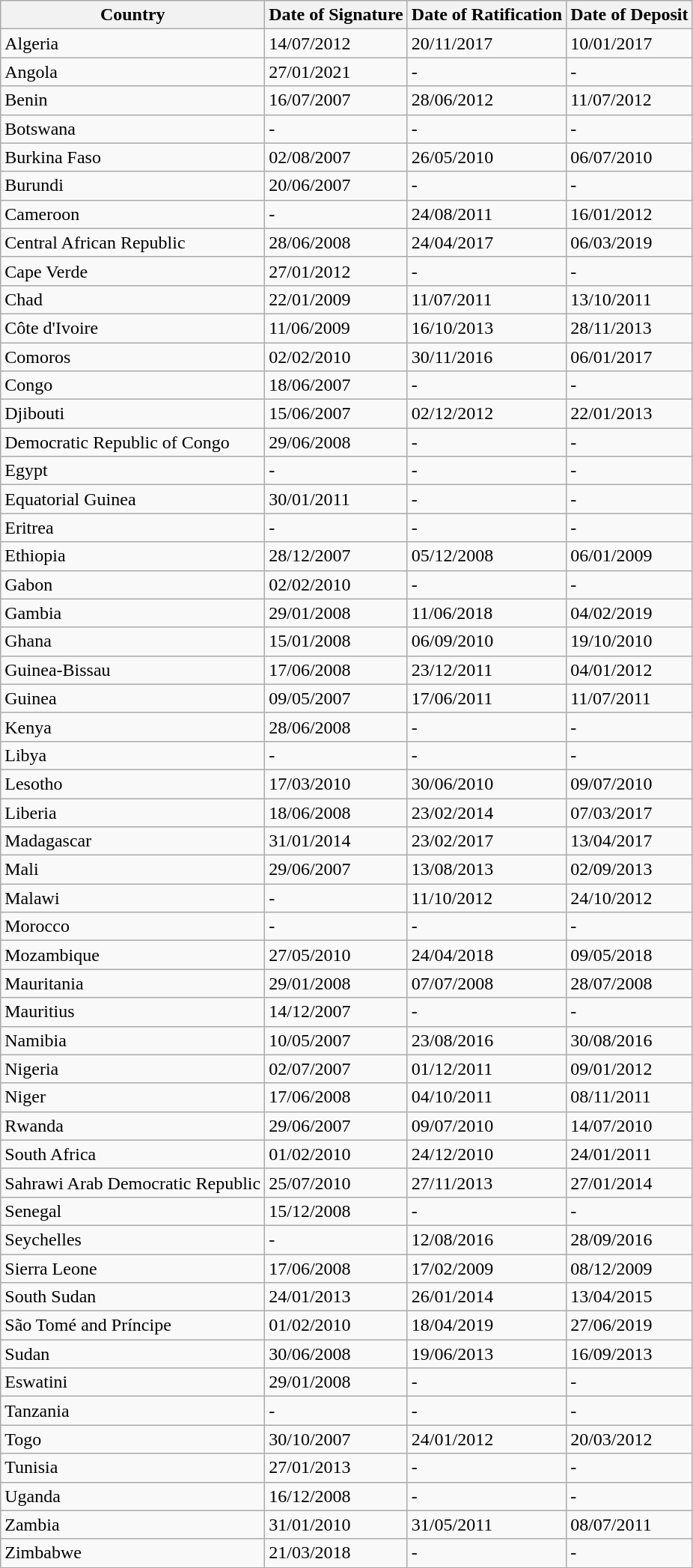<table class="wikitable collapsible">
<tr>
<th>Country</th>
<th>Date of Signature</th>
<th>Date of Ratification</th>
<th>Date of Deposit</th>
</tr>
<tr>
<td>Algeria</td>
<td>14/07/2012</td>
<td>20/11/2017</td>
<td>10/01/2017</td>
</tr>
<tr>
<td>Angola</td>
<td>27/01/2021</td>
<td>-</td>
<td>-</td>
</tr>
<tr>
<td>Benin</td>
<td>16/07/2007</td>
<td>28/06/2012</td>
<td>11/07/2012</td>
</tr>
<tr>
<td>Botswana</td>
<td>-</td>
<td>-</td>
<td>-</td>
</tr>
<tr>
<td>Burkina Faso</td>
<td>02/08/2007</td>
<td>26/05/2010</td>
<td>06/07/2010</td>
</tr>
<tr>
<td>Burundi</td>
<td>20/06/2007</td>
<td>-</td>
<td>-</td>
</tr>
<tr>
<td>Cameroon</td>
<td>-</td>
<td>24/08/2011</td>
<td>16/01/2012</td>
</tr>
<tr>
<td>Central African Republic</td>
<td>28/06/2008</td>
<td>24/04/2017</td>
<td>06/03/2019</td>
</tr>
<tr>
<td>Cape Verde</td>
<td>27/01/2012</td>
<td>-</td>
<td>-</td>
</tr>
<tr>
<td>Chad</td>
<td>22/01/2009</td>
<td>11/07/2011</td>
<td>13/10/2011</td>
</tr>
<tr>
<td>Côte d'Ivoire</td>
<td>11/06/2009</td>
<td>16/10/2013</td>
<td>28/11/2013</td>
</tr>
<tr>
<td>Comoros</td>
<td>02/02/2010</td>
<td>30/11/2016</td>
<td>06/01/2017</td>
</tr>
<tr>
<td>Congo</td>
<td>18/06/2007</td>
<td>-</td>
<td>-</td>
</tr>
<tr>
<td>Djibouti</td>
<td>15/06/2007</td>
<td>02/12/2012</td>
<td>22/01/2013</td>
</tr>
<tr>
<td>Democratic Republic of Congo</td>
<td>29/06/2008</td>
<td>-</td>
<td>-</td>
</tr>
<tr>
<td>Egypt</td>
<td>-</td>
<td>-</td>
<td>-</td>
</tr>
<tr>
<td>Equatorial Guinea</td>
<td>30/01/2011</td>
<td>-</td>
<td>-</td>
</tr>
<tr>
<td>Eritrea</td>
<td>-</td>
<td>-</td>
<td>-</td>
</tr>
<tr>
<td>Ethiopia</td>
<td>28/12/2007</td>
<td>05/12/2008</td>
<td>06/01/2009</td>
</tr>
<tr>
<td>Gabon</td>
<td>02/02/2010</td>
<td>-</td>
<td>-</td>
</tr>
<tr>
<td>Gambia</td>
<td>29/01/2008</td>
<td>11/06/2018</td>
<td>04/02/2019</td>
</tr>
<tr>
<td>Ghana</td>
<td>15/01/2008</td>
<td>06/09/2010</td>
<td>19/10/2010</td>
</tr>
<tr>
<td>Guinea-Bissau</td>
<td>17/06/2008</td>
<td>23/12/2011</td>
<td>04/01/2012</td>
</tr>
<tr>
<td>Guinea</td>
<td>09/05/2007</td>
<td>17/06/2011</td>
<td>11/07/2011</td>
</tr>
<tr>
<td>Kenya</td>
<td>28/06/2008</td>
<td>-</td>
<td>-</td>
</tr>
<tr>
<td>Libya</td>
<td>-</td>
<td>-</td>
<td>-</td>
</tr>
<tr>
<td>Lesotho</td>
<td>17/03/2010</td>
<td>30/06/2010</td>
<td>09/07/2010</td>
</tr>
<tr>
<td>Liberia</td>
<td>18/06/2008</td>
<td>23/02/2014</td>
<td>07/03/2017</td>
</tr>
<tr>
<td>Madagascar</td>
<td>31/01/2014</td>
<td>23/02/2017</td>
<td>13/04/2017</td>
</tr>
<tr>
<td>Mali</td>
<td>29/06/2007</td>
<td>13/08/2013</td>
<td>02/09/2013</td>
</tr>
<tr>
<td>Malawi</td>
<td>-</td>
<td>11/10/2012</td>
<td>24/10/2012</td>
</tr>
<tr>
<td>Morocco</td>
<td>-</td>
<td>-</td>
<td>-</td>
</tr>
<tr>
<td>Mozambique</td>
<td>27/05/2010</td>
<td>24/04/2018</td>
<td>09/05/2018</td>
</tr>
<tr>
<td>Mauritania</td>
<td>29/01/2008</td>
<td>07/07/2008</td>
<td>28/07/2008</td>
</tr>
<tr>
<td>Mauritius</td>
<td>14/12/2007</td>
<td>-</td>
<td>-</td>
</tr>
<tr>
<td>Namibia</td>
<td>10/05/2007</td>
<td>23/08/2016</td>
<td>30/08/2016</td>
</tr>
<tr>
<td>Nigeria</td>
<td>02/07/2007</td>
<td>01/12/2011</td>
<td>09/01/2012</td>
</tr>
<tr>
<td>Niger</td>
<td>17/06/2008</td>
<td>04/10/2011</td>
<td>08/11/2011</td>
</tr>
<tr>
<td>Rwanda</td>
<td>29/06/2007</td>
<td>09/07/2010</td>
<td>14/07/2010</td>
</tr>
<tr>
<td>South Africa</td>
<td>01/02/2010</td>
<td>24/12/2010</td>
<td>24/01/2011</td>
</tr>
<tr>
<td>Sahrawi Arab Democratic Republic</td>
<td>25/07/2010</td>
<td>27/11/2013</td>
<td>27/01/2014</td>
</tr>
<tr>
<td>Senegal</td>
<td>15/12/2008</td>
<td>-</td>
<td>-</td>
</tr>
<tr>
<td>Seychelles</td>
<td>-</td>
<td>12/08/2016</td>
<td>28/09/2016</td>
</tr>
<tr>
<td>Sierra Leone</td>
<td>17/06/2008</td>
<td>17/02/2009</td>
<td>08/12/2009</td>
</tr>
<tr>
<td>South Sudan</td>
<td>24/01/2013</td>
<td>26/01/2014</td>
<td>13/04/2015</td>
</tr>
<tr>
<td>São Tomé and Príncipe</td>
<td>01/02/2010</td>
<td>18/04/2019</td>
<td>27/06/2019</td>
</tr>
<tr>
<td>Sudan</td>
<td>30/06/2008</td>
<td>19/06/2013</td>
<td>16/09/2013</td>
</tr>
<tr>
<td>Eswatini</td>
<td>29/01/2008</td>
<td>-</td>
<td>-</td>
</tr>
<tr>
<td>Tanzania</td>
<td>-</td>
<td>-</td>
<td>-</td>
</tr>
<tr>
<td>Togo</td>
<td>30/10/2007</td>
<td>24/01/2012</td>
<td>20/03/2012</td>
</tr>
<tr>
<td>Tunisia</td>
<td>27/01/2013</td>
<td>-</td>
<td>-</td>
</tr>
<tr>
<td>Uganda</td>
<td>16/12/2008</td>
<td>-</td>
<td>-</td>
</tr>
<tr>
<td>Zambia</td>
<td>31/01/2010</td>
<td>31/05/2011</td>
<td>08/07/2011</td>
</tr>
<tr>
<td>Zimbabwe</td>
<td>21/03/2018</td>
<td>-</td>
<td>-</td>
</tr>
</table>
